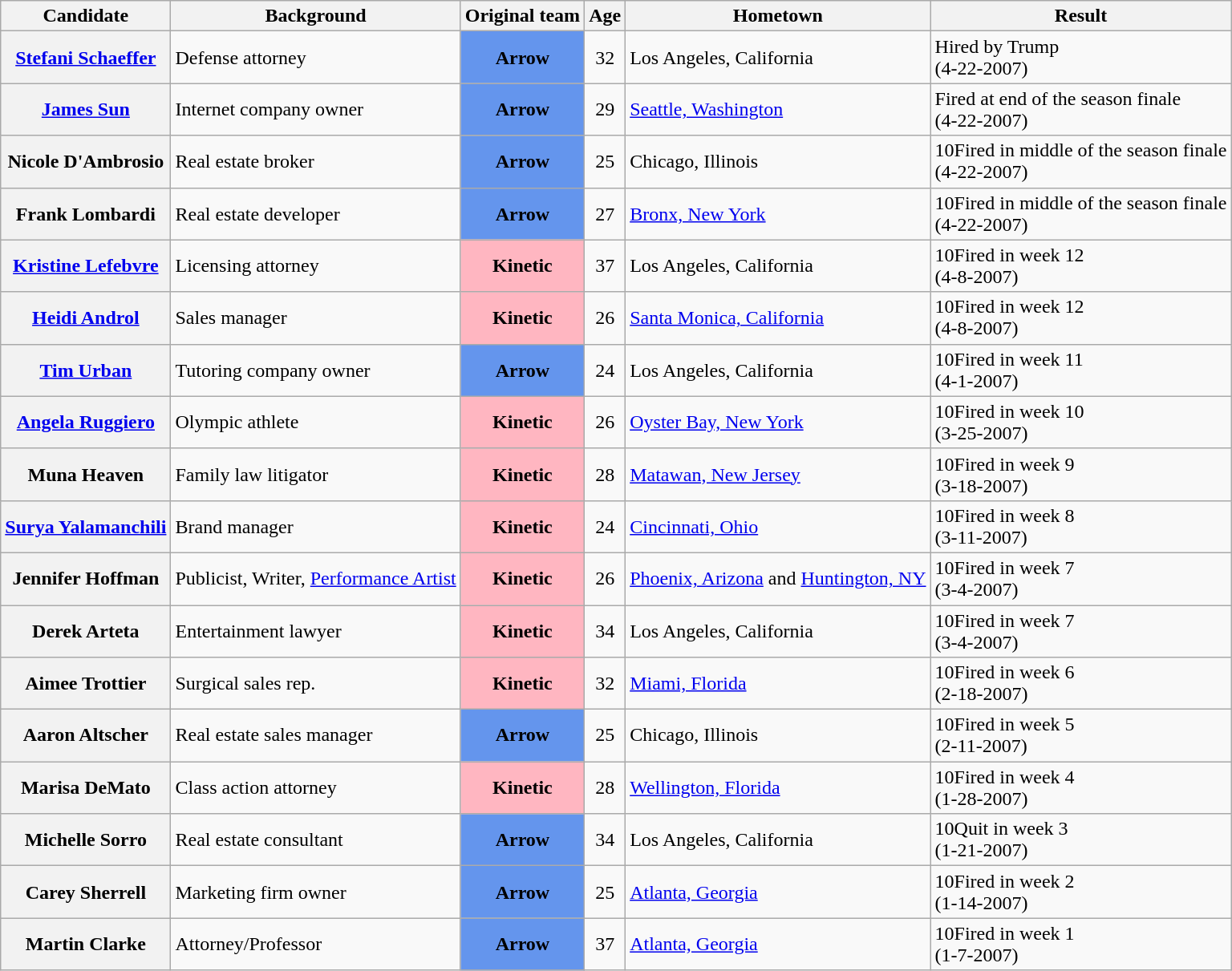<table class="sortable wikitable">
<tr>
<th>Candidate</th>
<th>Background</th>
<th>Original team</th>
<th>Age</th>
<th>Hometown</th>
<th>Result</th>
</tr>
<tr>
<th><a href='#'>Stefani Schaeffer</a></th>
<td>Defense attorney</td>
<td align="center" style="background:#6495ed; "><strong>Arrow</strong></td>
<td align="center">32</td>
<td>Los Angeles, California</td>
<td>Hired by Trump<br>(4-22-2007)</td>
</tr>
<tr>
<th><a href='#'>James Sun</a></th>
<td>Internet company owner</td>
<td align="center" style="background:#6495ed; "><strong>Arrow</strong></td>
<td align="center">29</td>
<td><a href='#'>Seattle, Washington</a></td>
<td>Fired at end of the season finale<br>(4-22-2007)</td>
</tr>
<tr>
<th>Nicole D'Ambrosio</th>
<td>Real estate broker</td>
<td align="center" style="background:#6495ed; "><strong>Arrow</strong></td>
<td align="center">25</td>
<td>Chicago, Illinois</td>
<td><span>10</span>Fired in middle of the season finale<br>(4-22-2007)</td>
</tr>
<tr>
<th>Frank Lombardi</th>
<td>Real estate developer</td>
<td align="center" style="background:#6495ed; "><strong>Arrow</strong></td>
<td align="center">27</td>
<td><a href='#'>Bronx, New York</a></td>
<td><span>10</span>Fired in middle of the season finale<br>(4-22-2007)</td>
</tr>
<tr>
<th><a href='#'>Kristine Lefebvre</a></th>
<td>Licensing attorney</td>
<td align="center" style="background:#ffb6c1; "><strong>Kinetic</strong></td>
<td align="center">37</td>
<td>Los Angeles, California</td>
<td><span>10</span>Fired in week 12<br>(4-8-2007)</td>
</tr>
<tr>
<th><a href='#'>Heidi Androl</a></th>
<td>Sales manager</td>
<td align="center" style="background:#ffb6c1; "><strong>Kinetic</strong></td>
<td align="center">26</td>
<td><a href='#'>Santa Monica, California</a></td>
<td><span>10</span>Fired in week 12<br>(4-8-2007)</td>
</tr>
<tr>
<th><a href='#'>Tim Urban</a></th>
<td>Tutoring company owner</td>
<td align="center" style="background:#6495ed; "><strong>Arrow</strong></td>
<td align="center">24</td>
<td>Los Angeles, California</td>
<td><span>10</span>Fired in week 11<br>(4-1-2007)</td>
</tr>
<tr>
<th><a href='#'>Angela Ruggiero</a></th>
<td>Olympic athlete</td>
<td align="center" style="background:#ffb6c1; "><strong>Kinetic</strong></td>
<td align="center">26</td>
<td><a href='#'>Oyster Bay, New York</a></td>
<td><span>10</span>Fired in week 10<br>(3-25-2007)</td>
</tr>
<tr>
<th>Muna Heaven</th>
<td>Family law litigator</td>
<td align="center" style="background:#ffb6c1; "><strong>Kinetic</strong></td>
<td align="center">28</td>
<td><a href='#'>Matawan, New Jersey</a></td>
<td><span>10</span>Fired in week 9<br>(3-18-2007)</td>
</tr>
<tr>
<th><a href='#'>Surya Yalamanchili</a></th>
<td>Brand manager</td>
<td align="center" style="background:#ffb6c1; "><strong>Kinetic</strong></td>
<td align="center">24</td>
<td><a href='#'>Cincinnati, Ohio</a></td>
<td><span>10</span>Fired in week 8<br>(3-11-2007)</td>
</tr>
<tr>
<th>Jennifer Hoffman</th>
<td>Publicist, Writer, <a href='#'>Performance Artist</a></td>
<td align="center" style="background:#ffb6c1; "><strong>Kinetic</strong></td>
<td align="center">26</td>
<td><a href='#'>Phoenix, Arizona</a> and <a href='#'>Huntington, NY</a></td>
<td><span>10</span>Fired in week 7<br>(3-4-2007)</td>
</tr>
<tr>
<th>Derek Arteta</th>
<td>Entertainment lawyer</td>
<td align="center" style="background:#ffb6c1; "><strong>Kinetic</strong></td>
<td align="center">34</td>
<td>Los Angeles, California</td>
<td><span>10</span>Fired in week 7<br>(3-4-2007)</td>
</tr>
<tr>
<th>Aimee Trottier</th>
<td>Surgical sales rep.</td>
<td align="center" style="background:#ffb6c1; "><strong>Kinetic</strong></td>
<td align="center">32</td>
<td><a href='#'>Miami, Florida</a></td>
<td><span>10</span>Fired in week 6<br>(2-18-2007)</td>
</tr>
<tr>
<th>Aaron Altscher</th>
<td>Real estate sales manager</td>
<td align="center" style="background:#6495ed; "><strong>Arrow</strong></td>
<td align="center">25</td>
<td>Chicago, Illinois</td>
<td><span>10</span>Fired in week 5<br>(2-11-2007)</td>
</tr>
<tr>
<th>Marisa DeMato</th>
<td>Class action attorney</td>
<td align="center" style="background:#ffb6c1; "><strong>Kinetic</strong></td>
<td align="center">28</td>
<td><a href='#'>Wellington, Florida</a></td>
<td><span>10</span>Fired in week 4<br>(1-28-2007)</td>
</tr>
<tr>
<th>Michelle Sorro</th>
<td>Real estate consultant</td>
<td align="center" style="background:#6495ed; "><strong>Arrow</strong></td>
<td align="center">34</td>
<td>Los Angeles, California</td>
<td><span>10</span>Quit in week 3<br>(1-21-2007)</td>
</tr>
<tr>
<th>Carey Sherrell</th>
<td>Marketing firm owner</td>
<td align="center" style="background:#6495ed; "><strong>Arrow</strong></td>
<td align="center">25</td>
<td><a href='#'>Atlanta, Georgia</a></td>
<td><span>10</span>Fired in week 2<br>(1-14-2007)</td>
</tr>
<tr>
<th>Martin Clarke</th>
<td>Attorney/Professor</td>
<td align="center" style="background:#6495ed; "><strong>Arrow</strong></td>
<td align="center">37</td>
<td><a href='#'>Atlanta, Georgia</a></td>
<td><span>10</span>Fired in week 1<br>(1-7-2007)</td>
</tr>
</table>
